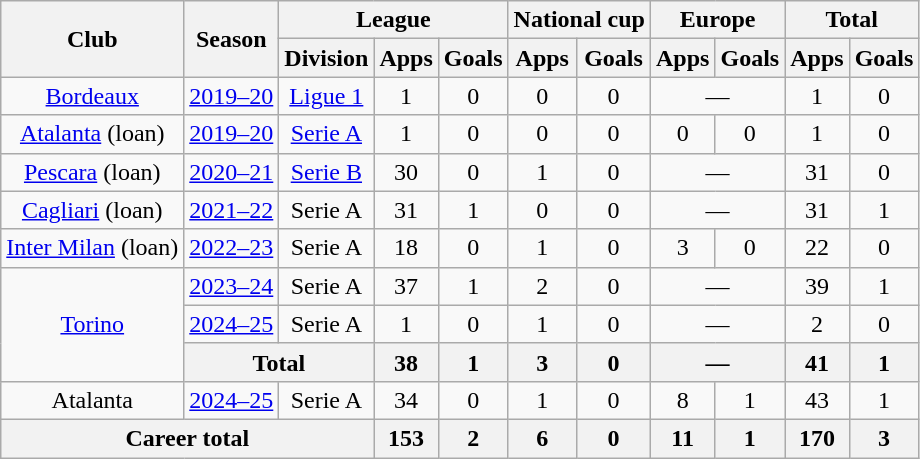<table class="wikitable" style="text-align:center">
<tr>
<th rowspan="2">Club</th>
<th rowspan="2">Season</th>
<th colspan="3">League</th>
<th colspan="2">National cup</th>
<th colspan="2">Europe</th>
<th colspan="2">Total</th>
</tr>
<tr>
<th>Division</th>
<th>Apps</th>
<th>Goals</th>
<th>Apps</th>
<th>Goals</th>
<th>Apps</th>
<th>Goals</th>
<th>Apps</th>
<th>Goals</th>
</tr>
<tr>
<td><a href='#'>Bordeaux</a></td>
<td><a href='#'>2019–20</a></td>
<td><a href='#'>Ligue 1</a></td>
<td>1</td>
<td>0</td>
<td>0</td>
<td>0</td>
<td colspan="2">—</td>
<td>1</td>
<td>0</td>
</tr>
<tr>
<td><a href='#'>Atalanta</a> (loan)</td>
<td><a href='#'>2019–20</a></td>
<td><a href='#'>Serie A</a></td>
<td>1</td>
<td>0</td>
<td>0</td>
<td>0</td>
<td>0</td>
<td>0</td>
<td>1</td>
<td>0</td>
</tr>
<tr>
<td><a href='#'>Pescara</a> (loan)</td>
<td><a href='#'>2020–21</a></td>
<td><a href='#'>Serie B</a></td>
<td>30</td>
<td>0</td>
<td>1</td>
<td>0</td>
<td colspan="2">—</td>
<td>31</td>
<td>0</td>
</tr>
<tr>
<td><a href='#'>Cagliari</a> (loan)</td>
<td><a href='#'>2021–22</a></td>
<td>Serie A</td>
<td>31</td>
<td>1</td>
<td>0</td>
<td>0</td>
<td colspan="2">—</td>
<td>31</td>
<td>1</td>
</tr>
<tr>
<td><a href='#'>Inter Milan</a> (loan)</td>
<td><a href='#'>2022–23</a></td>
<td>Serie A</td>
<td>18</td>
<td>0</td>
<td>1</td>
<td>0</td>
<td>3</td>
<td>0</td>
<td>22</td>
<td>0</td>
</tr>
<tr>
<td rowspan="3"><a href='#'>Torino</a></td>
<td><a href='#'>2023–24</a></td>
<td>Serie A</td>
<td>37</td>
<td>1</td>
<td>2</td>
<td>0</td>
<td colspan="2">—</td>
<td>39</td>
<td>1</td>
</tr>
<tr>
<td><a href='#'>2024–25</a></td>
<td>Serie A</td>
<td>1</td>
<td>0</td>
<td>1</td>
<td>0</td>
<td colspan="2">—</td>
<td>2</td>
<td>0</td>
</tr>
<tr>
<th colspan="2">Total</th>
<th>38</th>
<th>1</th>
<th>3</th>
<th>0</th>
<th colspan="2">—</th>
<th>41</th>
<th>1</th>
</tr>
<tr>
<td>Atalanta</td>
<td><a href='#'>2024–25</a></td>
<td>Serie A</td>
<td>34</td>
<td>0</td>
<td>1</td>
<td>0</td>
<td>8</td>
<td>1</td>
<td>43</td>
<td>1</td>
</tr>
<tr>
<th colspan="3">Career total</th>
<th>153</th>
<th>2</th>
<th>6</th>
<th>0</th>
<th>11</th>
<th>1</th>
<th>170</th>
<th>3</th>
</tr>
</table>
